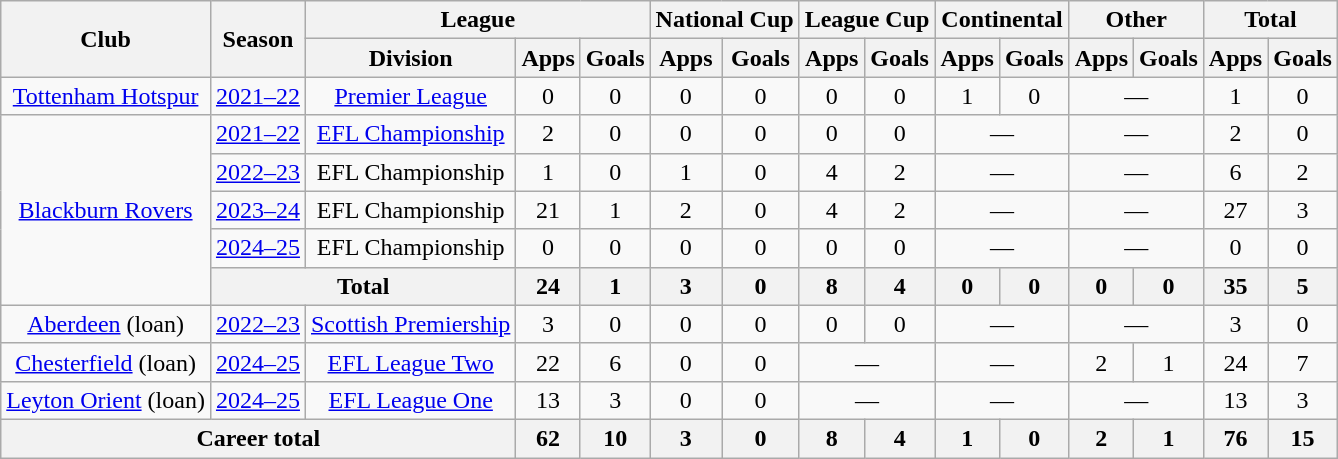<table class="wikitable" Style="text-align: center">
<tr>
<th rowspan="2">Club</th>
<th rowspan="2">Season</th>
<th colspan="3">League</th>
<th colspan="2">National Cup</th>
<th colspan="2">League Cup</th>
<th colspan="2">Continental</th>
<th colspan="2">Other</th>
<th colspan="2">Total</th>
</tr>
<tr>
<th>Division</th>
<th>Apps</th>
<th>Goals</th>
<th>Apps</th>
<th>Goals</th>
<th>Apps</th>
<th>Goals</th>
<th>Apps</th>
<th>Goals</th>
<th>Apps</th>
<th>Goals</th>
<th>Apps</th>
<th>Goals</th>
</tr>
<tr>
<td><a href='#'>Tottenham Hotspur</a></td>
<td><a href='#'>2021–22</a></td>
<td><a href='#'>Premier League</a></td>
<td>0</td>
<td>0</td>
<td>0</td>
<td>0</td>
<td>0</td>
<td>0</td>
<td>1</td>
<td>0</td>
<td colspan="2">—</td>
<td>1</td>
<td>0</td>
</tr>
<tr>
<td rowspan="5"><a href='#'>Blackburn Rovers</a></td>
<td><a href='#'>2021–22</a></td>
<td><a href='#'>EFL Championship</a></td>
<td>2</td>
<td>0</td>
<td>0</td>
<td>0</td>
<td>0</td>
<td>0</td>
<td colspan="2">—</td>
<td colspan="2">—</td>
<td>2</td>
<td>0</td>
</tr>
<tr>
<td><a href='#'>2022–23</a></td>
<td>EFL Championship</td>
<td>1</td>
<td>0</td>
<td>1</td>
<td>0</td>
<td>4</td>
<td>2</td>
<td colspan="2">—</td>
<td colspan="2">—</td>
<td>6</td>
<td>2</td>
</tr>
<tr>
<td><a href='#'>2023–24</a></td>
<td>EFL Championship</td>
<td>21</td>
<td>1</td>
<td>2</td>
<td>0</td>
<td>4</td>
<td>2</td>
<td colspan="2">—</td>
<td colspan="2">—</td>
<td>27</td>
<td>3</td>
</tr>
<tr>
<td><a href='#'>2024–25</a></td>
<td>EFL Championship</td>
<td>0</td>
<td>0</td>
<td>0</td>
<td>0</td>
<td>0</td>
<td>0</td>
<td colspan="2">—</td>
<td colspan="2">—</td>
<td>0</td>
<td>0</td>
</tr>
<tr>
<th colspan="2">Total</th>
<th>24</th>
<th>1</th>
<th>3</th>
<th>0</th>
<th>8</th>
<th>4</th>
<th>0</th>
<th>0</th>
<th>0</th>
<th>0</th>
<th>35</th>
<th>5</th>
</tr>
<tr>
<td><a href='#'>Aberdeen</a> (loan)</td>
<td><a href='#'>2022–23</a></td>
<td><a href='#'>Scottish Premiership</a></td>
<td>3</td>
<td>0</td>
<td>0</td>
<td>0</td>
<td>0</td>
<td>0</td>
<td colspan="2">—</td>
<td colspan="2">—</td>
<td>3</td>
<td>0</td>
</tr>
<tr>
<td><a href='#'>Chesterfield</a> (loan)</td>
<td><a href='#'>2024–25</a></td>
<td><a href='#'>EFL League Two</a></td>
<td>22</td>
<td>6</td>
<td>0</td>
<td>0</td>
<td colspan="2">—</td>
<td colspan="2">—</td>
<td>2</td>
<td>1</td>
<td>24</td>
<td>7</td>
</tr>
<tr>
<td><a href='#'>Leyton Orient</a> (loan)</td>
<td><a href='#'>2024–25</a></td>
<td><a href='#'>EFL League One</a></td>
<td>13</td>
<td>3</td>
<td>0</td>
<td>0</td>
<td colspan="2">—</td>
<td colspan="2">—</td>
<td colspan="2">—</td>
<td>13</td>
<td>3</td>
</tr>
<tr>
<th colspan="3">Career total</th>
<th>62</th>
<th>10</th>
<th>3</th>
<th>0</th>
<th>8</th>
<th>4</th>
<th>1</th>
<th>0</th>
<th>2</th>
<th>1</th>
<th>76</th>
<th>15</th>
</tr>
</table>
